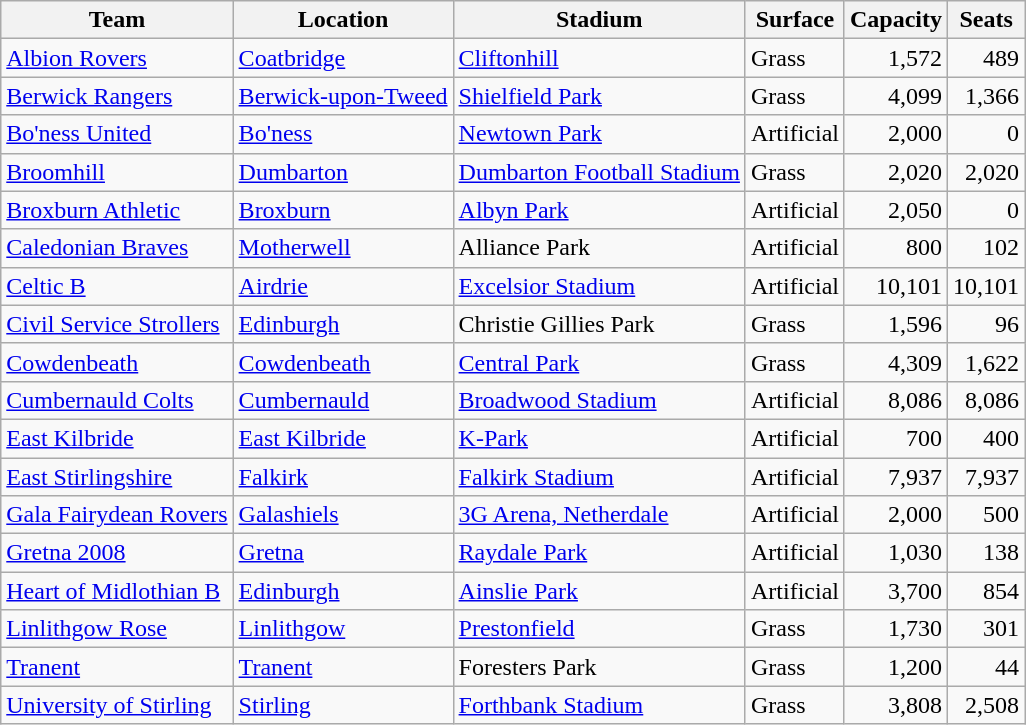<table class="wikitable sortable">
<tr>
<th>Team</th>
<th>Location</th>
<th>Stadium</th>
<th>Surface</th>
<th data-sort-type="number">Capacity</th>
<th data-sort-type="number">Seats</th>
</tr>
<tr>
<td><a href='#'>Albion Rovers</a></td>
<td><a href='#'>Coatbridge</a></td>
<td><a href='#'>Cliftonhill</a></td>
<td>Grass</td>
<td align=right>1,572</td>
<td align=right>489</td>
</tr>
<tr>
<td><a href='#'>Berwick Rangers</a></td>
<td><a href='#'>Berwick-upon-Tweed</a></td>
<td><a href='#'>Shielfield Park</a></td>
<td>Grass</td>
<td align=right>4,099</td>
<td align=right>1,366</td>
</tr>
<tr>
<td><a href='#'>Bo'ness United</a></td>
<td><a href='#'>Bo'ness</a></td>
<td><a href='#'>Newtown Park</a></td>
<td>Artificial</td>
<td align=right>2,000</td>
<td align=right>0</td>
</tr>
<tr>
<td><a href='#'>Broomhill</a></td>
<td><a href='#'>Dumbarton</a></td>
<td><a href='#'>Dumbarton Football Stadium</a></td>
<td>Grass</td>
<td align=right>2,020</td>
<td align=right>2,020</td>
</tr>
<tr>
<td><a href='#'>Broxburn Athletic</a></td>
<td><a href='#'>Broxburn</a></td>
<td><a href='#'>Albyn Park</a></td>
<td>Artificial</td>
<td align=right>2,050</td>
<td align=right>0</td>
</tr>
<tr>
<td><a href='#'>Caledonian Braves</a></td>
<td><a href='#'>Motherwell</a></td>
<td>Alliance Park</td>
<td>Artificial</td>
<td align=right>800</td>
<td align=right>102</td>
</tr>
<tr>
<td><a href='#'>Celtic B</a></td>
<td><a href='#'>Airdrie</a></td>
<td><a href='#'>Excelsior Stadium</a></td>
<td>Artificial</td>
<td align=right>10,101</td>
<td align=right>10,101</td>
</tr>
<tr>
<td><a href='#'>Civil Service Strollers</a></td>
<td><a href='#'>Edinburgh</a></td>
<td>Christie Gillies Park</td>
<td>Grass</td>
<td align=right>1,596</td>
<td align=right>96</td>
</tr>
<tr>
<td><a href='#'>Cowdenbeath</a></td>
<td><a href='#'>Cowdenbeath</a></td>
<td><a href='#'>Central Park</a></td>
<td>Grass</td>
<td align=right>4,309</td>
<td align=right>1,622</td>
</tr>
<tr>
<td><a href='#'>Cumbernauld Colts</a></td>
<td><a href='#'>Cumbernauld</a></td>
<td><a href='#'>Broadwood Stadium</a></td>
<td>Artificial</td>
<td align=right>8,086</td>
<td align=right>8,086</td>
</tr>
<tr>
<td><a href='#'>East Kilbride</a></td>
<td><a href='#'>East Kilbride</a></td>
<td><a href='#'>K-Park</a></td>
<td>Artificial</td>
<td align=right>700</td>
<td align=right>400</td>
</tr>
<tr>
<td><a href='#'>East Stirlingshire</a></td>
<td><a href='#'>Falkirk</a></td>
<td><a href='#'>Falkirk Stadium</a></td>
<td>Artificial</td>
<td align=right>7,937</td>
<td align=right>7,937</td>
</tr>
<tr>
<td><a href='#'>Gala Fairydean Rovers</a></td>
<td><a href='#'>Galashiels</a></td>
<td><a href='#'>3G Arena, Netherdale</a></td>
<td>Artificial</td>
<td align=right>2,000</td>
<td align=right>500</td>
</tr>
<tr>
<td><a href='#'>Gretna 2008</a></td>
<td><a href='#'>Gretna</a></td>
<td><a href='#'>Raydale Park</a></td>
<td>Artificial</td>
<td align=right>1,030</td>
<td align=right>138</td>
</tr>
<tr>
<td><a href='#'>Heart of Midlothian B</a></td>
<td><a href='#'>Edinburgh</a></td>
<td><a href='#'>Ainslie Park</a></td>
<td>Artificial</td>
<td align=right>3,700</td>
<td align=right>854</td>
</tr>
<tr>
<td><a href='#'>Linlithgow Rose</a></td>
<td><a href='#'>Linlithgow</a></td>
<td><a href='#'>Prestonfield</a></td>
<td>Grass</td>
<td align=right>1,730</td>
<td align=right>301</td>
</tr>
<tr>
<td><a href='#'>Tranent</a></td>
<td><a href='#'>Tranent</a></td>
<td>Foresters Park</td>
<td>Grass</td>
<td align=right>1,200</td>
<td align=right>44</td>
</tr>
<tr>
<td><a href='#'>University of Stirling</a></td>
<td><a href='#'>Stirling</a></td>
<td><a href='#'>Forthbank Stadium</a></td>
<td>Grass</td>
<td align=right>3,808</td>
<td align=right>2,508</td>
</tr>
</table>
